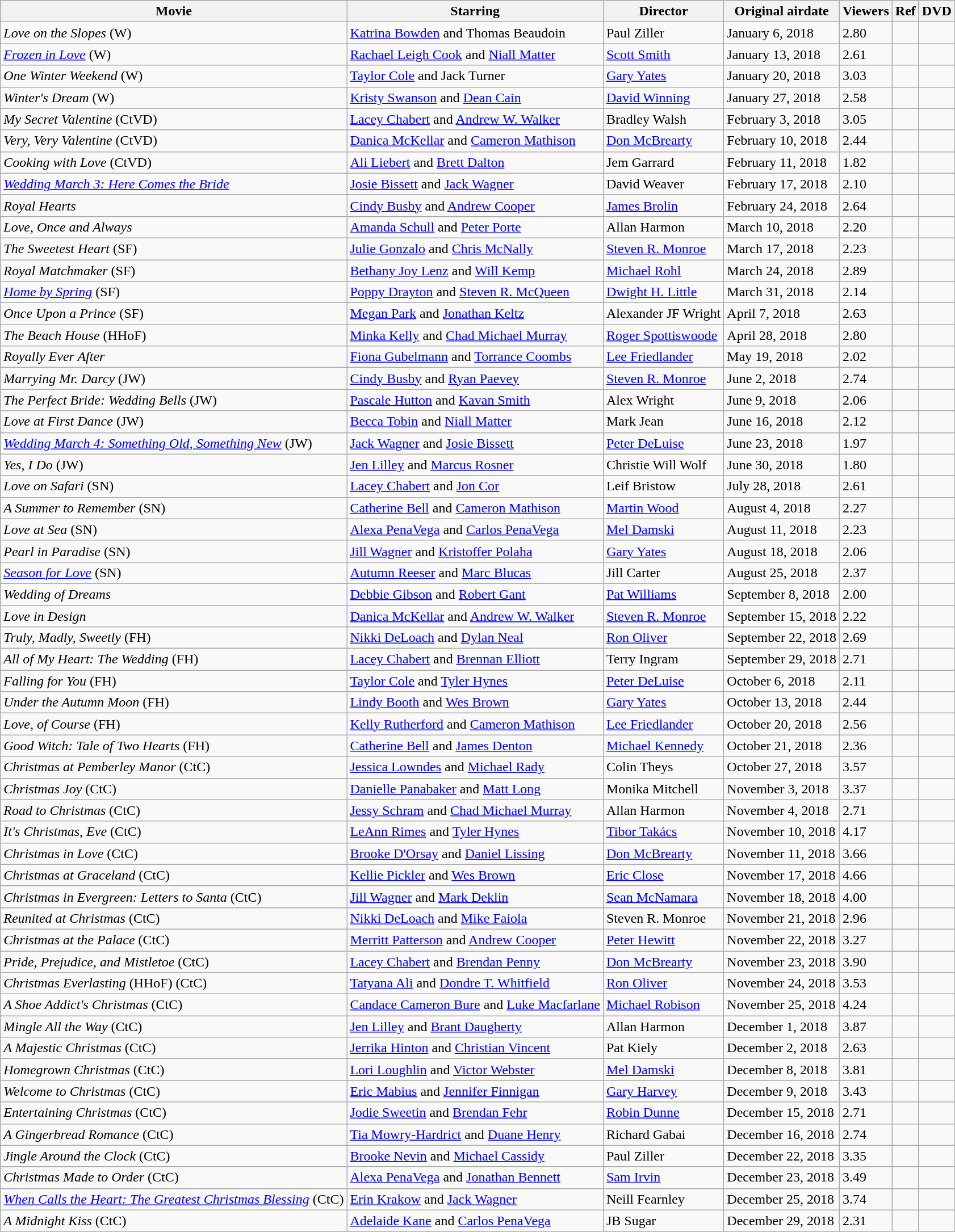<table class="wikitable sortable">
<tr>
<th scope="col" class="unsortable">Movie</th>
<th scope="col" class="unsortable">Starring</th>
<th scope="col" class="unsortable">Director</th>
<th scope="col" class="unsortable">Original airdate</th>
<th scope="col">Viewers</th>
<th scope="col" class="unsortable">Ref</th>
<th scope="col" class="unsortable">DVD</th>
</tr>
<tr>
<td><em>Love on the Slopes</em> (W)</td>
<td><a href='#'>Katrina Bowden</a> and Thomas Beaudoin</td>
<td>Paul Ziller</td>
<td>January 6, 2018</td>
<td>2.80</td>
<td></td>
<td></td>
</tr>
<tr>
<td><em><a href='#'>Frozen in Love</a></em> (W)</td>
<td><a href='#'>Rachael Leigh Cook</a> and <a href='#'>Niall Matter</a></td>
<td><a href='#'>Scott Smith</a></td>
<td>January 13, 2018</td>
<td>2.61</td>
<td></td>
<td></td>
</tr>
<tr>
<td><em>One Winter Weekend</em> (W)</td>
<td><a href='#'>Taylor Cole</a> and Jack Turner</td>
<td><a href='#'>Gary Yates</a></td>
<td>January 20, 2018</td>
<td>3.03</td>
<td></td>
<td></td>
</tr>
<tr>
<td><em>Winter's Dream</em> (W)</td>
<td><a href='#'>Kristy Swanson</a> and <a href='#'>Dean Cain</a></td>
<td><a href='#'>David Winning</a></td>
<td>January 27, 2018</td>
<td>2.58</td>
<td></td>
<td></td>
</tr>
<tr>
<td><em>My Secret Valentine</em> (CtVD)</td>
<td><a href='#'>Lacey Chabert</a> and <a href='#'>Andrew W. Walker</a></td>
<td>Bradley Walsh</td>
<td>February 3, 2018</td>
<td>3.05</td>
<td></td>
<td></td>
</tr>
<tr>
<td><em>Very, Very Valentine</em> (CtVD)</td>
<td><a href='#'>Danica McKellar</a> and <a href='#'>Cameron Mathison</a></td>
<td><a href='#'>Don McBrearty</a></td>
<td>February 10, 2018</td>
<td>2.44</td>
<td></td>
<td></td>
</tr>
<tr>
<td><em>Cooking with Love</em> (CtVD)</td>
<td><a href='#'>Ali Liebert</a> and <a href='#'>Brett Dalton</a></td>
<td>Jem Garrard</td>
<td>February 11, 2018</td>
<td>1.82</td>
<td></td>
<td></td>
</tr>
<tr>
<td><em><a href='#'>Wedding March 3: Here Comes the Bride</a></em></td>
<td><a href='#'>Josie Bissett</a> and <a href='#'>Jack Wagner</a></td>
<td>David Weaver</td>
<td>February 17, 2018</td>
<td>2.10</td>
<td></td>
<td></td>
</tr>
<tr>
<td><em>Royal Hearts</em></td>
<td><a href='#'>Cindy Busby</a> and <a href='#'>Andrew Cooper</a></td>
<td><a href='#'>James Brolin</a></td>
<td>February 24, 2018</td>
<td>2.64</td>
<td></td>
<td></td>
</tr>
<tr>
<td><em>Love, Once and Always</em></td>
<td><a href='#'>Amanda Schull</a> and <a href='#'>Peter Porte</a></td>
<td>Allan Harmon</td>
<td>March 10, 2018</td>
<td>2.20</td>
<td></td>
<td></td>
</tr>
<tr>
<td><em>The Sweetest Heart</em> (SF)</td>
<td><a href='#'>Julie Gonzalo</a> and <a href='#'>Chris McNally</a></td>
<td><a href='#'>Steven R. Monroe</a></td>
<td>March 17, 2018</td>
<td>2.23</td>
<td></td>
<td></td>
</tr>
<tr>
<td><em>Royal Matchmaker</em> (SF)</td>
<td><a href='#'>Bethany Joy Lenz</a> and <a href='#'>Will Kemp</a></td>
<td><a href='#'>Michael Rohl</a></td>
<td>March 24, 2018</td>
<td>2.89</td>
<td></td>
<td></td>
</tr>
<tr>
<td><em><a href='#'>Home by Spring</a></em> (SF)</td>
<td><a href='#'>Poppy Drayton</a> and <a href='#'>Steven R. McQueen</a></td>
<td><a href='#'>Dwight H. Little</a></td>
<td>March 31, 2018</td>
<td>2.14</td>
<td></td>
<td></td>
</tr>
<tr>
<td><em>Once Upon a Prince</em> (SF)</td>
<td><a href='#'>Megan Park</a> and <a href='#'>Jonathan Keltz</a></td>
<td>Alexander JF Wright</td>
<td>April 7, 2018</td>
<td>2.63</td>
<td></td>
<td></td>
</tr>
<tr>
<td><em>The Beach House</em> (HHoF)</td>
<td><a href='#'>Minka Kelly</a> and <a href='#'>Chad Michael Murray</a></td>
<td><a href='#'>Roger Spottiswoode</a></td>
<td>April 28, 2018</td>
<td>2.80</td>
<td></td>
<td></td>
</tr>
<tr>
<td><em>Royally Ever After</em></td>
<td><a href='#'>Fiona Gubelmann</a> and <a href='#'>Torrance Coombs</a></td>
<td><a href='#'>Lee Friedlander</a></td>
<td>May 19, 2018</td>
<td>2.02</td>
<td></td>
<td></td>
</tr>
<tr>
<td><em>Marrying Mr. Darcy</em> (JW)</td>
<td><a href='#'>Cindy Busby</a> and <a href='#'>Ryan Paevey</a></td>
<td><a href='#'>Steven R. Monroe</a></td>
<td>June 2, 2018</td>
<td>2.74</td>
<td></td>
<td></td>
</tr>
<tr>
<td><em>The Perfect Bride: Wedding Bells</em> (JW)</td>
<td><a href='#'>Pascale Hutton</a> and <a href='#'>Kavan Smith</a></td>
<td>Alex Wright</td>
<td>June 9, 2018</td>
<td>2.06</td>
<td></td>
<td></td>
</tr>
<tr>
<td><em>Love at First Dance</em> (JW)</td>
<td><a href='#'>Becca Tobin</a> and <a href='#'>Niall Matter</a></td>
<td>Mark Jean</td>
<td>June 16, 2018</td>
<td>2.12</td>
<td></td>
<td></td>
</tr>
<tr>
<td><em><a href='#'>Wedding March 4: Something Old, Something New</a></em> (JW)</td>
<td><a href='#'>Jack Wagner</a> and <a href='#'>Josie Bissett</a></td>
<td><a href='#'>Peter DeLuise</a></td>
<td>June 23, 2018</td>
<td>1.97</td>
<td></td>
<td></td>
</tr>
<tr>
<td><em>Yes, I Do</em> (JW)</td>
<td><a href='#'>Jen Lilley</a> and <a href='#'>Marcus Rosner</a></td>
<td>Christie Will Wolf</td>
<td>June 30, 2018</td>
<td>1.80</td>
<td></td>
<td></td>
</tr>
<tr>
<td><em>Love on Safari</em> (SN)</td>
<td><a href='#'>Lacey Chabert</a> and <a href='#'>Jon Cor</a></td>
<td>Leif Bristow</td>
<td>July 28, 2018</td>
<td>2.61</td>
<td></td>
<td></td>
</tr>
<tr>
<td><em>A Summer to Remember</em> (SN)</td>
<td><a href='#'>Catherine Bell</a> and <a href='#'>Cameron Mathison</a></td>
<td><a href='#'>Martin Wood</a></td>
<td>August 4, 2018</td>
<td>2.27</td>
<td></td>
<td></td>
</tr>
<tr>
<td><em>Love at Sea</em> (SN)</td>
<td><a href='#'>Alexa PenaVega</a> and <a href='#'>Carlos PenaVega</a></td>
<td><a href='#'>Mel Damski</a></td>
<td>August 11, 2018</td>
<td>2.23</td>
<td></td>
<td></td>
</tr>
<tr>
<td><em>Pearl in Paradise</em> (SN)</td>
<td><a href='#'>Jill Wagner</a> and <a href='#'>Kristoffer Polaha</a></td>
<td><a href='#'>Gary Yates</a></td>
<td>August 18, 2018</td>
<td>2.06</td>
<td></td>
<td></td>
</tr>
<tr>
<td><em><a href='#'>Season for Love</a></em> (SN)</td>
<td><a href='#'>Autumn Reeser</a> and <a href='#'>Marc Blucas</a></td>
<td>Jill Carter</td>
<td>August 25, 2018</td>
<td>2.37</td>
<td></td>
<td></td>
</tr>
<tr>
<td><em>Wedding of Dreams</em></td>
<td><a href='#'>Debbie Gibson</a> and <a href='#'>Robert Gant</a></td>
<td><a href='#'>Pat Williams</a></td>
<td>September 8, 2018</td>
<td>2.00</td>
<td></td>
<td></td>
</tr>
<tr>
<td><em>Love in Design</em></td>
<td><a href='#'>Danica McKellar</a> and <a href='#'>Andrew W. Walker</a></td>
<td><a href='#'>Steven R. Monroe</a></td>
<td>September 15, 2018</td>
<td>2.22</td>
<td></td>
<td></td>
</tr>
<tr>
<td><em>Truly, Madly, Sweetly</em> (FH)</td>
<td><a href='#'>Nikki DeLoach</a> and <a href='#'>Dylan Neal</a></td>
<td><a href='#'>Ron Oliver</a></td>
<td>September 22, 2018</td>
<td>2.69</td>
<td></td>
<td></td>
</tr>
<tr>
<td><em>All of My Heart: The Wedding</em> (FH)</td>
<td><a href='#'>Lacey Chabert</a> and <a href='#'>Brennan Elliott</a></td>
<td>Terry Ingram</td>
<td>September 29, 2018</td>
<td>2.71</td>
<td></td>
<td></td>
</tr>
<tr>
<td><em>Falling for You</em> (FH)</td>
<td><a href='#'>Taylor Cole</a> and <a href='#'>Tyler Hynes</a></td>
<td><a href='#'>Peter DeLuise</a></td>
<td>October 6, 2018</td>
<td>2.11</td>
<td></td>
<td></td>
</tr>
<tr>
<td><em>Under the Autumn Moon</em> (FH)</td>
<td><a href='#'>Lindy Booth</a> and <a href='#'>Wes Brown</a></td>
<td><a href='#'>Gary Yates</a></td>
<td>October 13, 2018</td>
<td>2.44</td>
<td></td>
<td></td>
</tr>
<tr>
<td><em>Love, of Course</em> (FH)</td>
<td><a href='#'>Kelly Rutherford</a> and <a href='#'>Cameron Mathison</a></td>
<td><a href='#'>Lee Friedlander</a></td>
<td>October 20, 2018</td>
<td>2.56</td>
<td></td>
<td></td>
</tr>
<tr>
<td><em>Good Witch: Tale of Two Hearts</em> (FH)</td>
<td><a href='#'>Catherine Bell</a> and <a href='#'>James Denton</a></td>
<td><a href='#'>Michael Kennedy</a></td>
<td>October 21, 2018</td>
<td>2.36</td>
<td></td>
<td></td>
</tr>
<tr>
<td><em>Christmas at Pemberley Manor</em> (CtC)</td>
<td><a href='#'>Jessica Lowndes</a> and <a href='#'>Michael Rady</a></td>
<td>Colin Theys</td>
<td>October 27, 2018</td>
<td>3.57</td>
<td></td>
<td></td>
</tr>
<tr>
<td><em>Christmas Joy</em> (CtC)</td>
<td><a href='#'>Danielle Panabaker</a> and <a href='#'>Matt Long</a></td>
<td>Monika Mitchell</td>
<td>November 3, 2018</td>
<td>3.37</td>
<td></td>
<td></td>
</tr>
<tr>
<td><em>Road to Christmas</em> (CtC)</td>
<td><a href='#'>Jessy Schram</a> and <a href='#'>Chad Michael Murray</a></td>
<td>Allan Harmon</td>
<td>November 4, 2018</td>
<td>2.71</td>
<td></td>
<td></td>
</tr>
<tr>
<td><em>It's Christmas, Eve</em> (CtC)</td>
<td><a href='#'>LeAnn Rimes</a> and <a href='#'>Tyler Hynes</a></td>
<td><a href='#'>Tibor Takács</a></td>
<td>November 10, 2018</td>
<td>4.17</td>
<td></td>
<td></td>
</tr>
<tr>
<td><em>Christmas in Love</em> (CtC)</td>
<td><a href='#'>Brooke D'Orsay</a> and <a href='#'>Daniel Lissing</a></td>
<td><a href='#'>Don McBrearty</a></td>
<td>November 11, 2018</td>
<td>3.66</td>
<td></td>
<td></td>
</tr>
<tr>
<td><em>Christmas at Graceland</em> (CtC)</td>
<td><a href='#'>Kellie Pickler</a> and <a href='#'>Wes Brown</a></td>
<td><a href='#'>Eric Close</a></td>
<td>November 17, 2018</td>
<td>4.66</td>
<td></td>
<td></td>
</tr>
<tr>
<td><em>Christmas in Evergreen: Letters to Santa</em> (CtC)</td>
<td><a href='#'>Jill Wagner</a> and <a href='#'>Mark Deklin</a></td>
<td><a href='#'>Sean McNamara</a></td>
<td>November 18, 2018</td>
<td>4.00</td>
<td></td>
<td></td>
</tr>
<tr>
<td><em>Reunited at Christmas</em> (CtC)</td>
<td><a href='#'>Nikki DeLoach</a> and <a href='#'>Mike Faiola</a></td>
<td>Steven R. Monroe</td>
<td>November 21, 2018</td>
<td>2.96</td>
<td></td>
<td></td>
</tr>
<tr>
<td><em>Christmas at the Palace</em> (CtC)</td>
<td><a href='#'>Merritt Patterson</a> and <a href='#'>Andrew Cooper</a></td>
<td><a href='#'>Peter Hewitt</a></td>
<td>November 22, 2018</td>
<td>3.27</td>
<td></td>
<td></td>
</tr>
<tr>
<td><em>Pride, Prejudice, and Mistletoe</em> (CtC)</td>
<td><a href='#'>Lacey Chabert</a> and <a href='#'>Brendan Penny</a></td>
<td><a href='#'>Don McBrearty</a></td>
<td>November 23, 2018</td>
<td>3.90</td>
<td></td>
<td></td>
</tr>
<tr>
<td><em>Christmas Everlasting</em> (HHoF) (CtC)</td>
<td><a href='#'>Tatyana Ali</a> and <a href='#'>Dondre T. Whitfield</a></td>
<td><a href='#'>Ron Oliver</a></td>
<td>November 24, 2018</td>
<td>3.53</td>
<td></td>
<td></td>
</tr>
<tr>
<td><em>A Shoe Addict's Christmas</em> (CtC)</td>
<td><a href='#'>Candace Cameron Bure</a> and <a href='#'>Luke Macfarlane</a></td>
<td><a href='#'>Michael Robison</a></td>
<td>November 25, 2018</td>
<td>4.24</td>
<td></td>
<td></td>
</tr>
<tr>
<td><em>Mingle All the Way</em> (CtC)</td>
<td><a href='#'>Jen Lilley</a> and <a href='#'>Brant Daugherty</a></td>
<td>Allan Harmon</td>
<td>December 1, 2018</td>
<td>3.87</td>
<td></td>
<td></td>
</tr>
<tr>
<td><em>A Majestic Christmas</em> (CtC)</td>
<td><a href='#'>Jerrika Hinton</a> and <a href='#'>Christian Vincent</a></td>
<td>Pat Kiely</td>
<td>December 2, 2018</td>
<td>2.63</td>
<td></td>
<td></td>
</tr>
<tr>
<td><em>Homegrown Christmas</em> (CtC)</td>
<td><a href='#'>Lori Loughlin</a> and <a href='#'>Victor Webster</a></td>
<td><a href='#'>Mel Damski</a></td>
<td>December 8, 2018</td>
<td>3.81</td>
<td></td>
<td></td>
</tr>
<tr>
<td><em>Welcome to Christmas</em> (CtC)</td>
<td><a href='#'>Eric Mabius</a> and <a href='#'>Jennifer Finnigan</a></td>
<td><a href='#'>Gary Harvey</a></td>
<td>December 9, 2018</td>
<td>3.43</td>
<td></td>
<td></td>
</tr>
<tr>
<td><em>Entertaining Christmas</em> (CtC)</td>
<td><a href='#'>Jodie Sweetin</a> and <a href='#'>Brendan Fehr</a></td>
<td><a href='#'>Robin Dunne</a></td>
<td>December 15, 2018</td>
<td>2.71</td>
<td></td>
<td></td>
</tr>
<tr>
<td><em>A Gingerbread Romance</em> (CtC)</td>
<td><a href='#'>Tia Mowry-Hardrict</a> and <a href='#'>Duane Henry</a></td>
<td>Richard Gabai</td>
<td>December 16, 2018</td>
<td>2.74</td>
<td></td>
<td></td>
</tr>
<tr>
<td><em>Jingle Around the Clock</em> (CtC)</td>
<td><a href='#'>Brooke Nevin</a> and <a href='#'>Michael Cassidy</a></td>
<td>Paul Ziller</td>
<td>December 22, 2018</td>
<td>3.35</td>
<td></td>
<td></td>
</tr>
<tr>
<td><em>Christmas Made to Order</em> (CtC)</td>
<td><a href='#'>Alexa PenaVega</a> and <a href='#'>Jonathan Bennett</a></td>
<td><a href='#'>Sam Irvin</a></td>
<td>December 23, 2018</td>
<td>3.49</td>
<td></td>
<td></td>
</tr>
<tr>
<td><em><a href='#'>When Calls the Heart: The Greatest Christmas Blessing</a></em> (CtC)</td>
<td><a href='#'>Erin Krakow</a> and <a href='#'>Jack Wagner</a></td>
<td>Neill Fearnley</td>
<td>December 25, 2018</td>
<td>3.74</td>
<td></td>
<td></td>
</tr>
<tr>
<td><em>A Midnight Kiss</em> (CtC)</td>
<td><a href='#'>Adelaide Kane</a> and <a href='#'>Carlos PenaVega</a></td>
<td>JB Sugar</td>
<td>December 29, 2018</td>
<td>2.31</td>
<td></td>
<td></td>
</tr>
</table>
